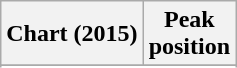<table class="wikitable sortable plainrowheaders" style="text-align:center">
<tr>
<th scope="col">Chart (2015)</th>
<th scope="col">Peak<br>position</th>
</tr>
<tr>
</tr>
<tr>
</tr>
</table>
